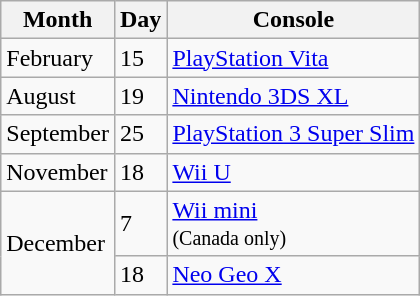<table class="wikitable">
<tr>
<th>Month</th>
<th>Day</th>
<th>Console</th>
</tr>
<tr>
<td>February</td>
<td>15</td>
<td><a href='#'>PlayStation Vita</a></td>
</tr>
<tr>
<td>August</td>
<td>19</td>
<td><a href='#'>Nintendo 3DS XL</a></td>
</tr>
<tr>
<td>September</td>
<td>25</td>
<td><a href='#'>PlayStation 3 Super Slim</a></td>
</tr>
<tr>
<td>November</td>
<td>18</td>
<td><a href='#'>Wii U</a></td>
</tr>
<tr>
<td rowspan="2">December</td>
<td>7</td>
<td><a href='#'>Wii mini</a><br><small>(Canada only)</small></td>
</tr>
<tr>
<td>18</td>
<td><a href='#'>Neo Geo X</a></td>
</tr>
</table>
